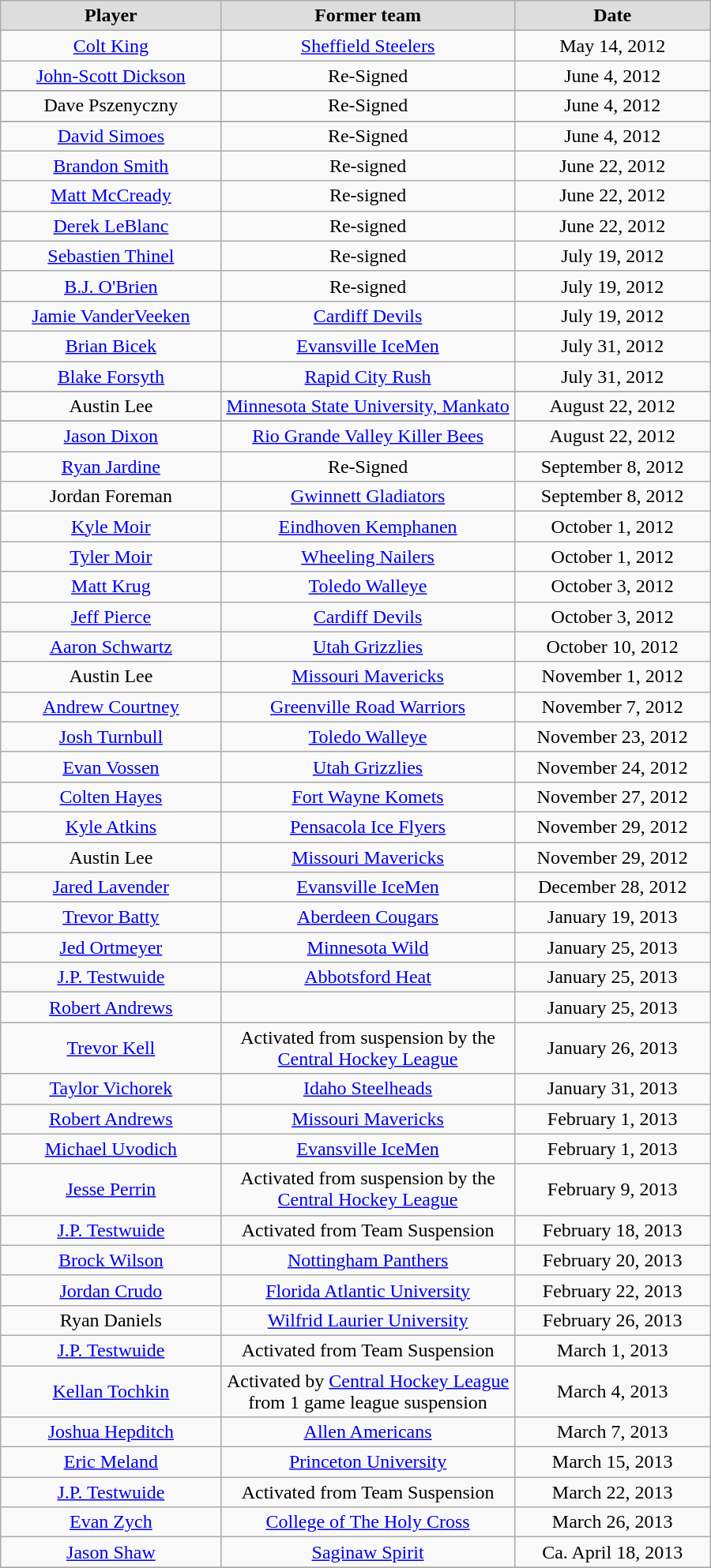<table class="wikitable" style="text-align: center; width: 600px; height: 40px;">
<tr align="center" bgcolor="#dddddd">
<td><strong>Player</strong></td>
<td><strong>Former team</strong></td>
<td><strong>Date</strong></td>
</tr>
<tr>
<td style="width: 200px; height: 2px;"><a href='#'>Colt King</a></td>
<td style="width: 200px; height: 2px;"><a href='#'>Sheffield Steelers</a></td>
<td style="width: 180px; height: 2px;">May 14, 2012</td>
</tr>
<tr>
<td style="width: 200px; height: 2px;"><a href='#'>John-Scott Dickson</a></td>
<td style="width: 200px; height: 2px;">Re-Signed</td>
<td style="width: 180px; height: 2px;">June 4, 2012</td>
</tr>
<tr>
</tr>
<tr>
<td style="width: 200px; height: 2px;">Dave Pszenyczny</td>
<td style="width: 200px; height: 2px;">Re-Signed</td>
<td style="width: 180px; height: 2px;">June 4, 2012</td>
</tr>
<tr>
</tr>
<tr>
<td style="width: 200px; height: 2px;"><a href='#'>David Simoes</a></td>
<td style="width: 200px; height: 2px;">Re-Signed</td>
<td style="width: 180px; height: 2px;">June 4, 2012</td>
</tr>
<tr>
<td style="width: 200px; height: 2px;"><a href='#'>Brandon Smith</a></td>
<td style="width: 200px; height: 2px;">Re-signed</td>
<td style="width: 180px; height: 2px;">June 22, 2012</td>
</tr>
<tr>
<td style="width: 200px; height: 2px;"><a href='#'>Matt McCready</a></td>
<td style="width: 200px; height: 2px;">Re-signed</td>
<td style="width: 180px; height: 2px;">June 22, 2012</td>
</tr>
<tr>
<td style="width: 200px; height: 2px;"><a href='#'>Derek LeBlanc</a></td>
<td style="width: 200px; height: 2px;">Re-signed</td>
<td style="width: 180px; height: 2px;">June 22, 2012</td>
</tr>
<tr>
<td style="width: 200px; height: 2px;"><a href='#'>Sebastien Thinel</a></td>
<td style="width: 200px; height: 2px;">Re-signed</td>
<td style="width: 180px; height: 2px;">July 19, 2012</td>
</tr>
<tr>
<td style="width: 200px; height: 2px;"><a href='#'>B.J. O'Brien</a></td>
<td style="width: 200px; height: 2px;">Re-signed</td>
<td style="width: 180px; height: 2px;">July 19, 2012</td>
</tr>
<tr>
<td style="width: 200px; height: 2px;"><a href='#'>Jamie VanderVeeken</a></td>
<td style="width: 200px; height: 2px;"><a href='#'>Cardiff Devils</a></td>
<td style="width: 180px; height: 2px;">July 19, 2012</td>
</tr>
<tr>
<td style="width: 200px; height: 2px;"><a href='#'>Brian Bicek</a></td>
<td style="width: 200px; height: 2px;"><a href='#'>Evansville IceMen</a></td>
<td style="width: 180px; height: 2px;">July 31, 2012</td>
</tr>
<tr>
<td style="width: 200px; height: 2px;"><a href='#'>Blake Forsyth</a></td>
<td style="width: 200px; height: 2px;"><a href='#'>Rapid City Rush</a></td>
<td style="width: 180px; height: 2px;">July 31, 2012</td>
</tr>
<tr>
</tr>
<tr>
<td style="width: 200px; height: 2px;">Austin Lee</td>
<td style="width: 200px; height: 2px;"><a href='#'>Minnesota State University, Mankato</a></td>
<td style="width: 180px; height: 2px;">August 22, 2012</td>
</tr>
<tr>
</tr>
<tr>
<td style="width: 200px; height: 2px;"><a href='#'>Jason Dixon</a></td>
<td style="width: 200px; height: 2px;"><a href='#'>Rio Grande Valley Killer Bees</a></td>
<td style="width: 180px; height: 2px;">August 22, 2012</td>
</tr>
<tr>
<td style="width: 200px; height: 2px;"><a href='#'>Ryan Jardine</a></td>
<td style="width: 200px; height: 2px;">Re-Signed</td>
<td style="width: 180px; height: 2px;">September 8, 2012</td>
</tr>
<tr>
<td style="width: 200px; height: 2px;">Jordan Foreman</td>
<td style="width: 200px; height: 2px;"><a href='#'>Gwinnett Gladiators</a></td>
<td style="width: 180px; height: 2px;">September 8, 2012</td>
</tr>
<tr>
<td style="width: 200px; height: 2px;"><a href='#'>Kyle Moir</a></td>
<td style="width: 200px; height: 2px;"><a href='#'>Eindhoven Kemphanen</a></td>
<td style="width: 180px; height: 2px;">October 1, 2012</td>
</tr>
<tr>
<td style="width: 200px; height: 2px;"><a href='#'>Tyler Moir</a></td>
<td style="width: 200px; height: 2px;"><a href='#'>Wheeling Nailers</a></td>
<td style="width: 180px; height: 2px;">October 1, 2012</td>
</tr>
<tr>
<td style="width: 200px; height: 2px;"><a href='#'>Matt Krug</a></td>
<td style="width: 200px; height: 2px;"><a href='#'>Toledo Walleye</a></td>
<td style="width: 180px; height: 2px;">October 3, 2012</td>
</tr>
<tr>
<td style="width: 200px; height: 2px;"><a href='#'>Jeff Pierce</a></td>
<td style="width: 200px; height: 2px;"><a href='#'>Cardiff Devils</a></td>
<td style="width: 180px; height: 2px;">October 3, 2012</td>
</tr>
<tr>
<td style="width: 200px; height: 2px;"><a href='#'>Aaron Schwartz</a></td>
<td style="width: 200px; height: 2px;"><a href='#'>Utah Grizzlies</a></td>
<td style="width: 180px; height: 2px;">October 10, 2012</td>
</tr>
<tr>
<td style="width: 200px; height: 2px;">Austin Lee</td>
<td style="width: 200px; height: 2px;"><a href='#'>Missouri Mavericks</a></td>
<td style="width: 180px; height: 2px;">November 1, 2012</td>
</tr>
<tr>
<td style="width: 200px; height: 2px;"><a href='#'>Andrew Courtney</a></td>
<td style="width: 200px; height: 2px;"><a href='#'>Greenville Road Warriors</a></td>
<td style="width: 180px; height: 2px;">November 7, 2012</td>
</tr>
<tr>
<td style="width: 200px; height: 2px;"><a href='#'>Josh Turnbull</a></td>
<td style="width: 200px; height: 2px;"><a href='#'>Toledo Walleye</a></td>
<td style="width: 180px; height: 2px;">November 23, 2012</td>
</tr>
<tr>
<td style="width: 200px; height: 2px;"><a href='#'>Evan Vossen</a></td>
<td style="width: 200px; height: 2px;"><a href='#'>Utah Grizzlies</a></td>
<td style="width: 180px; height: 2px;">November 24, 2012</td>
</tr>
<tr>
<td style="width: 200px; height: 2px;"><a href='#'>Colten Hayes</a></td>
<td style="width: 200px; height: 2px;"><a href='#'>Fort Wayne Komets</a></td>
<td style="width: 180px; height: 2px;">November 27, 2012</td>
</tr>
<tr>
<td style="width: 200px; height: 2px;"><a href='#'>Kyle Atkins</a></td>
<td style="width: 200px; height: 2px;"><a href='#'>Pensacola Ice Flyers</a></td>
<td style="width: 180px; height: 2px;">November 29, 2012</td>
</tr>
<tr>
<td style="width: 200px; height: 2px;">Austin Lee</td>
<td style="width: 200px; height: 2px;"><a href='#'>Missouri Mavericks</a></td>
<td style="width: 180px; height: 2px;">November 29, 2012</td>
</tr>
<tr>
<td style="width: 200px; height: 2px;"><a href='#'>Jared Lavender</a></td>
<td style="width: 200px; height: 2px;"><a href='#'>Evansville IceMen</a></td>
<td style="width: 180px; height: 2px;">December 28, 2012</td>
</tr>
<tr>
<td style="width: 200px; height: 2px;"><a href='#'>Trevor Batty</a></td>
<td style="width: 200px; height: 2px;"><a href='#'>Aberdeen Cougars</a></td>
<td style="width: 180px; height: 2px;">January 19, 2013</td>
</tr>
<tr>
<td style="width: 200px; height: 2px;"><a href='#'>Jed Ortmeyer</a></td>
<td style="width: 200px; height: 2px;"><a href='#'>Minnesota Wild</a></td>
<td style="width: 180px; height: 2px;">January 25, 2013</td>
</tr>
<tr>
<td style="width: 200px; height: 2px;"><a href='#'>J.P. Testwuide</a></td>
<td style="width: 200px; height: 2px;"><a href='#'>Abbotsford Heat</a></td>
<td style="width: 180px; height: 2px;">January 25, 2013</td>
</tr>
<tr>
<td style="width: 200px; height: 2px;"><a href='#'>Robert Andrews</a></td>
<td style="width: 200px; height: 2px;"></td>
<td style="width: 180px; height: 2px;">January 25, 2013</td>
</tr>
<tr>
<td style="width: 200px; height: 2px;"><a href='#'>Trevor Kell</a></td>
<td style="width: 200px; height: 2px;">Activated from suspension by the <a href='#'>Central Hockey League</a></td>
<td style="width: 180px; height: 2px;">January 26, 2013</td>
</tr>
<tr>
<td style="width: 200px; height: 2px;"><a href='#'>Taylor Vichorek</a></td>
<td style="width: 200px; height: 2px;"><a href='#'>Idaho Steelheads</a></td>
<td style="width: 180px; height: 2px;">January 31, 2013</td>
</tr>
<tr>
<td style="width: 200px; height: 2px;"><a href='#'>Robert Andrews</a></td>
<td style="width: 200px; height: 2px;"><a href='#'>Missouri Mavericks</a></td>
<td style="width: 180px; height: 2px;">February 1, 2013</td>
</tr>
<tr>
<td style="width: 200px; height: 2px;"><a href='#'>Michael Uvodich</a></td>
<td style="width: 200px; height: 2px;"><a href='#'>Evansville IceMen</a></td>
<td style="width: 180px; height: 2px;">February 1, 2013</td>
</tr>
<tr>
<td style="width: 200px; height: 2px;"><a href='#'>Jesse Perrin</a></td>
<td style="width: 200px; height: 2px;">Activated from suspension by the <a href='#'>Central Hockey League</a></td>
<td style="width: 180px; height: 2px;">February 9, 2013</td>
</tr>
<tr>
<td style="width: 200px; height: 2px;"><a href='#'>J.P. Testwuide</a></td>
<td style="width: 200px; height: 2px;">Activated from Team Suspension</td>
<td style="width: 180px; height: 2px;">February 18, 2013</td>
</tr>
<tr>
<td style="width: 200px; height: 2px;"><a href='#'>Brock Wilson</a></td>
<td style="width: 200px; height: 2px;"><a href='#'>Nottingham Panthers</a></td>
<td style="width: 180px; height: 2px;">February 20, 2013</td>
</tr>
<tr>
<td style="width: 200px; height: 2px;"><a href='#'>Jordan Crudo</a></td>
<td style="width: 200px; height: 2px;"><a href='#'>Florida Atlantic University</a></td>
<td style="width: 180px; height: 2px;">February 22, 2013</td>
</tr>
<tr>
<td style="width: 200px; height: 2px;">Ryan Daniels</td>
<td style="width: 200px; height: 2px;"><a href='#'>Wilfrid Laurier University</a></td>
<td style="width: 180px; height: 2px;">February 26, 2013</td>
</tr>
<tr>
<td style="width: 200px; height: 2px;"><a href='#'>J.P. Testwuide</a></td>
<td style="width: 200px; height: 2px;">Activated from Team Suspension</td>
<td style="width: 180px; height: 2px;">March 1, 2013</td>
</tr>
<tr>
<td style="width: 200px"><a href='#'>Kellan Tochkin</a></td>
<td style="width: 280px">Activated by <a href='#'>Central Hockey League</a> from 1 game league suspension</td>
<td style="width: 155px">March 4, 2013</td>
</tr>
<tr>
<td style="width: 200px; height: 2px;"><a href='#'>Joshua Hepditch</a></td>
<td style="width: 200px; height: 2px;"><a href='#'>Allen Americans</a></td>
<td style="width: 180px; height: 2px;">March 7, 2013</td>
</tr>
<tr>
<td style="width: 200px; height: 2px;"><a href='#'>Eric Meland</a></td>
<td style="width: 200px; height: 2px;"><a href='#'>Princeton University</a></td>
<td style="width: 180px; height: 2px;">March 15, 2013</td>
</tr>
<tr>
<td style="width: 200px; height: 2px;"><a href='#'>J.P. Testwuide</a></td>
<td style="width: 200px; height: 2px;">Activated from Team Suspension</td>
<td style="width: 180px; height: 2px;">March 22, 2013</td>
</tr>
<tr>
<td style="width: 200px; height: 2px;"><a href='#'>Evan Zych</a></td>
<td style="width: 200px; height: 2px;"><a href='#'>College of The Holy Cross</a></td>
<td style="width: 180px; height: 2px;">March 26, 2013</td>
</tr>
<tr>
<td style="width: 200px; height: 2px;"><a href='#'>Jason Shaw</a></td>
<td style="width: 200px; height: 2px;"><a href='#'>Saginaw Spirit</a></td>
<td style="width: 180px; height: 2px;">Ca. April 18, 2013</td>
</tr>
<tr>
</tr>
</table>
